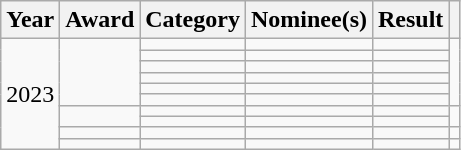<table class="wikitable sortable">
<tr>
<th>Year</th>
<th>Award</th>
<th>Category</th>
<th>Nominee(s)</th>
<th>Result</th>
<th></th>
</tr>
<tr>
<td rowspan=10>2023</td>
<td rowspan=6></td>
<td></td>
<td></td>
<td></td>
<td rowspan=6></td>
</tr>
<tr>
<td></td>
<td></td>
<td></td>
</tr>
<tr>
<td></td>
<td></td>
<td></td>
</tr>
<tr>
<td></td>
<td></td>
<td></td>
</tr>
<tr>
<td></td>
<td></td>
<td></td>
</tr>
<tr>
<td></td>
<td></td>
<td></td>
</tr>
<tr>
<td rowspan=2></td>
<td></td>
<td></td>
<td></td>
<td rowspan=2></td>
</tr>
<tr>
<td></td>
<td></td>
<td></td>
</tr>
<tr>
<td rowspan=1></td>
<td></td>
<td></td>
<td></td>
<td></td>
</tr>
<tr>
<td rowspan=1></td>
<td></td>
<td></td>
<td></td>
<td></td>
</tr>
</table>
